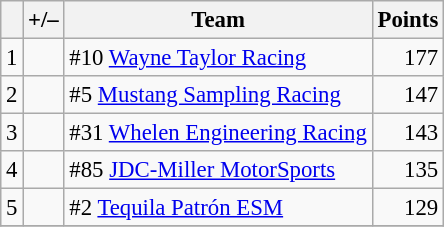<table class="wikitable" style="font-size: 95%;">
<tr>
<th scope="col"></th>
<th scope="col">+/–</th>
<th scope="col">Team</th>
<th scope="col">Points</th>
</tr>
<tr>
<td align=center>1</td>
<td align="left"></td>
<td> #10 <a href='#'>Wayne Taylor Racing</a></td>
<td align=right>177</td>
</tr>
<tr>
<td align=center>2</td>
<td align="left"></td>
<td> #5 <a href='#'>Mustang Sampling Racing</a></td>
<td align=right>147</td>
</tr>
<tr>
<td align=center>3</td>
<td align="left"></td>
<td> #31 <a href='#'>Whelen Engineering Racing</a></td>
<td align=right>143</td>
</tr>
<tr>
<td align=center>4</td>
<td align="left"></td>
<td> #85 <a href='#'>JDC-Miller MotorSports</a></td>
<td align=right>135</td>
</tr>
<tr>
<td align=center>5</td>
<td align="left"></td>
<td>  #2 <a href='#'>Tequila Patrón ESM</a></td>
<td align=right>129</td>
</tr>
<tr>
</tr>
</table>
